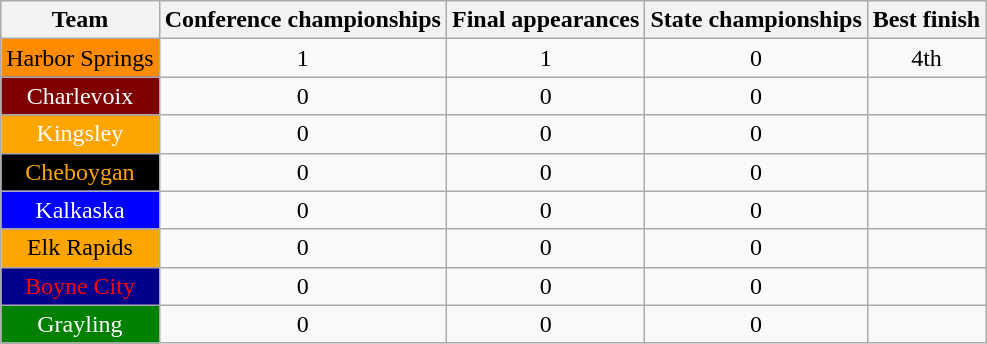<table class="wikitable sortable" style="text-align:center">
<tr>
<th>Team</th>
<th>Conference championships</th>
<th>Final appearances</th>
<th>State championships</th>
<th>Best finish</th>
</tr>
<tr>
<td !align=center style="background:darkorange;color:black">Harbor Springs</td>
<td>1</td>
<td>1</td>
<td>0</td>
<td>4th</td>
</tr>
<tr>
<td !align=center style="background:maroon;color:white">Charlevoix</td>
<td>0</td>
<td>0</td>
<td>0</td>
<td></td>
</tr>
<tr>
<td !align=center style="background:orange;color:white">Kingsley</td>
<td>0</td>
<td>0</td>
<td>0</td>
<td></td>
</tr>
<tr>
<td !align=center style="background:black;color:orange">Cheboygan</td>
<td>0</td>
<td>0</td>
<td>0</td>
<td></td>
</tr>
<tr>
<td !align=center style="background:blue;color:white">Kalkaska</td>
<td>0</td>
<td>0</td>
<td>0</td>
<td></td>
</tr>
<tr>
<td !align=center style="background:orange;color:black">Elk Rapids</td>
<td>0</td>
<td>0</td>
<td>0</td>
<td></td>
</tr>
<tr>
<td !align=center style="background:darkblue;color:red">Boyne City</td>
<td>0</td>
<td>0</td>
<td>0</td>
<td></td>
</tr>
<tr>
<td !align=center style="background:green;color:white">Grayling</td>
<td>0</td>
<td>0</td>
<td>0</td>
<td></td>
</tr>
</table>
